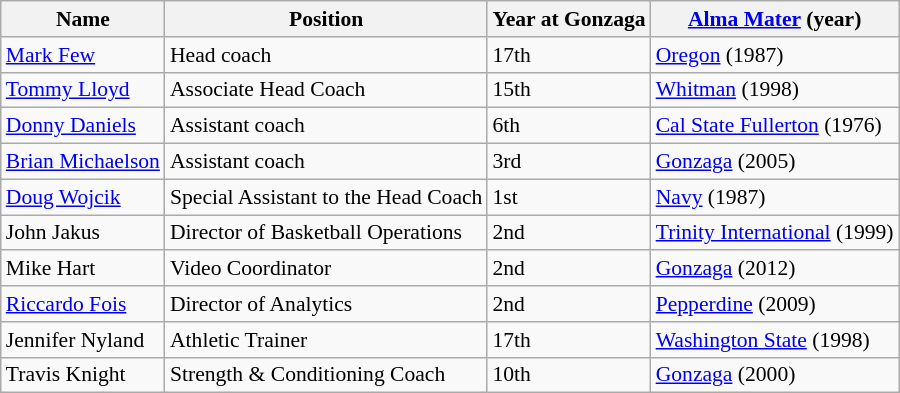<table class="wikitable" style="font-size:90%;" border="1">
<tr>
<th>Name</th>
<th>Position</th>
<th>Year at Gonzaga</th>
<th><a href='#'>Alma Mater</a> (year)</th>
</tr>
<tr>
<td><a href='#'>Mark Few</a></td>
<td>Head coach</td>
<td>17th</td>
<td><a href='#'>Oregon</a> (1987)</td>
</tr>
<tr>
<td><a href='#'>Tommy Lloyd</a></td>
<td>Associate Head Coach</td>
<td>15th</td>
<td><a href='#'>Whitman</a> (1998)</td>
</tr>
<tr>
<td><a href='#'>Donny Daniels</a></td>
<td>Assistant coach</td>
<td>6th</td>
<td><a href='#'>Cal State Fullerton</a> (1976)</td>
</tr>
<tr>
<td><a href='#'>Brian Michaelson</a></td>
<td>Assistant coach</td>
<td>3rd</td>
<td><a href='#'>Gonzaga</a> (2005)</td>
</tr>
<tr>
<td><a href='#'>Doug Wojcik</a></td>
<td>Special Assistant to the Head Coach</td>
<td>1st</td>
<td><a href='#'>Navy</a> (1987)</td>
</tr>
<tr>
<td>John Jakus</td>
<td>Director of Basketball Operations</td>
<td>2nd</td>
<td><a href='#'>Trinity International</a> (1999)</td>
</tr>
<tr>
<td>Mike Hart</td>
<td>Video Coordinator</td>
<td>2nd</td>
<td><a href='#'>Gonzaga</a> (2012)</td>
</tr>
<tr>
<td><a href='#'>Riccardo Fois</a></td>
<td>Director of Analytics</td>
<td>2nd</td>
<td><a href='#'>Pepperdine</a> (2009)</td>
</tr>
<tr>
<td>Jennifer Nyland</td>
<td>Athletic Trainer</td>
<td>17th</td>
<td><a href='#'>Washington State</a> (1998)</td>
</tr>
<tr>
<td>Travis Knight</td>
<td>Strength & Conditioning Coach</td>
<td>10th</td>
<td><a href='#'>Gonzaga</a> (2000)</td>
</tr>
</table>
